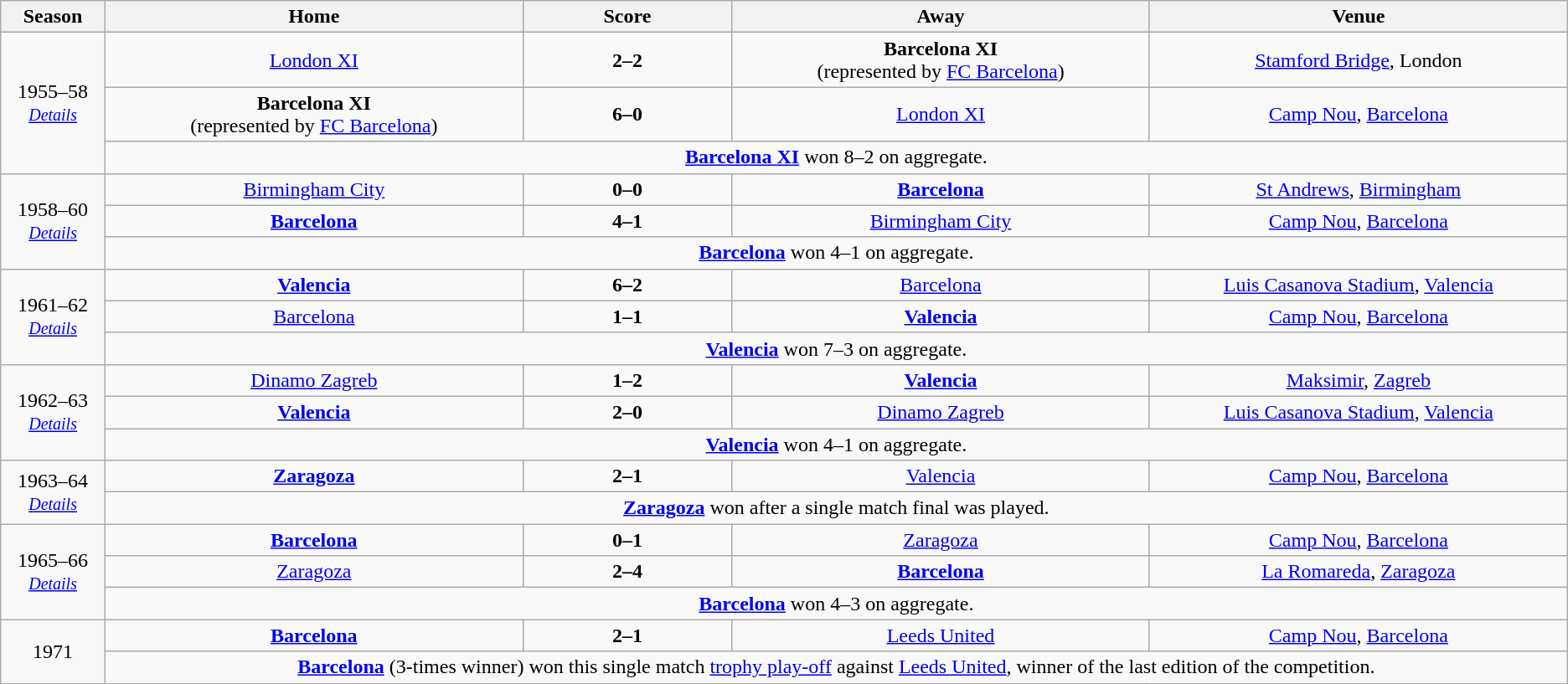<table class="wikitable" style="text-align: center;">
<tr>
<th width=5%>Season</th>
<th width=20%>Home</th>
<th width=10%>Score</th>
<th width=20%>Away</th>
<th width=20%>Venue</th>
</tr>
<tr>
<td rowspan=3>1955–58<br><small><em><a href='#'>Details</a></em></small></td>
<td> <a href='#'>London XI</a></td>
<td><strong>2–2</strong></td>
<td> <strong>Barcelona XI</strong><br><span>(represented by <a href='#'>FC Barcelona</a>)</span></td>
<td><a href='#'>Stamford Bridge</a>, London</td>
</tr>
<tr>
<td> <strong>Barcelona XI</strong><br><span>(represented by <a href='#'>FC Barcelona</a>)</span></td>
<td><strong>6–0</strong></td>
<td> <a href='#'>London XI</a></td>
<td><a href='#'>Camp Nou</a>, <a href='#'>Barcelona</a></td>
</tr>
<tr>
<td colspan=4><strong><a href='#'>Barcelona XI</a></strong> won 8–2 on aggregate.</td>
</tr>
<tr>
<td rowspan=3>1958–60<br><small><em><a href='#'>Details</a></em></small></td>
<td> <a href='#'>Birmingham City</a></td>
<td><strong>0–0</strong></td>
<td> <strong><a href='#'>Barcelona</a></strong></td>
<td><a href='#'>St Andrews</a>, <a href='#'>Birmingham</a></td>
</tr>
<tr>
<td> <strong><a href='#'>Barcelona</a></strong></td>
<td><strong>4–1</strong></td>
<td> <a href='#'>Birmingham City</a></td>
<td><a href='#'>Camp Nou</a>, <a href='#'>Barcelona</a></td>
</tr>
<tr>
<td colspan=4><strong><a href='#'>Barcelona</a></strong> won 4–1 on aggregate.</td>
</tr>
<tr>
<td rowspan=3>1961–62<br><small><em><a href='#'>Details</a></em></small></td>
<td> <strong><a href='#'>Valencia</a></strong></td>
<td><strong>6–2</strong></td>
<td> <a href='#'>Barcelona</a></td>
<td><a href='#'>Luis Casanova Stadium</a>, <a href='#'>Valencia</a></td>
</tr>
<tr>
<td> <a href='#'>Barcelona</a></td>
<td><strong>1–1</strong></td>
<td> <strong><a href='#'>Valencia</a></strong></td>
<td><a href='#'>Camp Nou</a>, <a href='#'>Barcelona</a></td>
</tr>
<tr>
<td colspan=4><strong><a href='#'>Valencia</a></strong> won 7–3 on aggregate.</td>
</tr>
<tr>
<td rowspan=3>1962–63<br><small><em><a href='#'>Details</a></em></small></td>
<td> <a href='#'>Dinamo Zagreb</a></td>
<td><strong>1–2</strong></td>
<td> <strong><a href='#'>Valencia</a></strong></td>
<td><a href='#'>Maksimir</a>, <a href='#'>Zagreb</a></td>
</tr>
<tr>
<td> <strong><a href='#'>Valencia</a></strong></td>
<td><strong>2–0</strong></td>
<td> <a href='#'>Dinamo Zagreb</a></td>
<td><a href='#'>Luis Casanova Stadium</a>, <a href='#'>Valencia</a></td>
</tr>
<tr>
<td colspan=4><strong><a href='#'>Valencia</a></strong> won 4–1 on aggregate.</td>
</tr>
<tr>
<td rowspan=2>1963–64<br><small><em><a href='#'>Details</a></em></small></td>
<td> <strong><a href='#'>Zaragoza</a></strong></td>
<td><strong>2–1</strong></td>
<td> <a href='#'>Valencia</a></td>
<td><a href='#'>Camp Nou</a>, <a href='#'>Barcelona</a></td>
</tr>
<tr>
<td colspan=4><strong><a href='#'>Zaragoza</a></strong> won after a single match final was played.</td>
</tr>
<tr>
<td rowspan=3>1965–66<br><small><em><a href='#'>Details</a></em></small></td>
<td> <strong><a href='#'>Barcelona</a></strong></td>
<td><strong>0–1</strong></td>
<td> <a href='#'>Zaragoza</a></td>
<td><a href='#'>Camp Nou</a>, <a href='#'>Barcelona</a></td>
</tr>
<tr>
<td> <a href='#'>Zaragoza</a></td>
<td><strong>2–4 </strong></td>
<td> <strong><a href='#'>Barcelona</a></strong></td>
<td><a href='#'>La Romareda</a>, <a href='#'>Zaragoza</a></td>
</tr>
<tr>
<td colspan=4><strong><a href='#'>Barcelona</a></strong> won 4–3 on aggregate.</td>
</tr>
<tr>
<td rowspan=2>1971<br></td>
<td> <strong><a href='#'>Barcelona</a></strong></td>
<td><strong>2–1</strong></td>
<td> <a href='#'>Leeds United</a></td>
<td><a href='#'>Camp Nou</a>, <a href='#'>Barcelona</a></td>
</tr>
<tr>
<td colspan=4><strong><a href='#'>Barcelona</a></strong> (3-times winner) won this single match <a href='#'>trophy play-off</a> against <a href='#'>Leeds United</a>, winner of the last edition of the competition.</td>
</tr>
</table>
